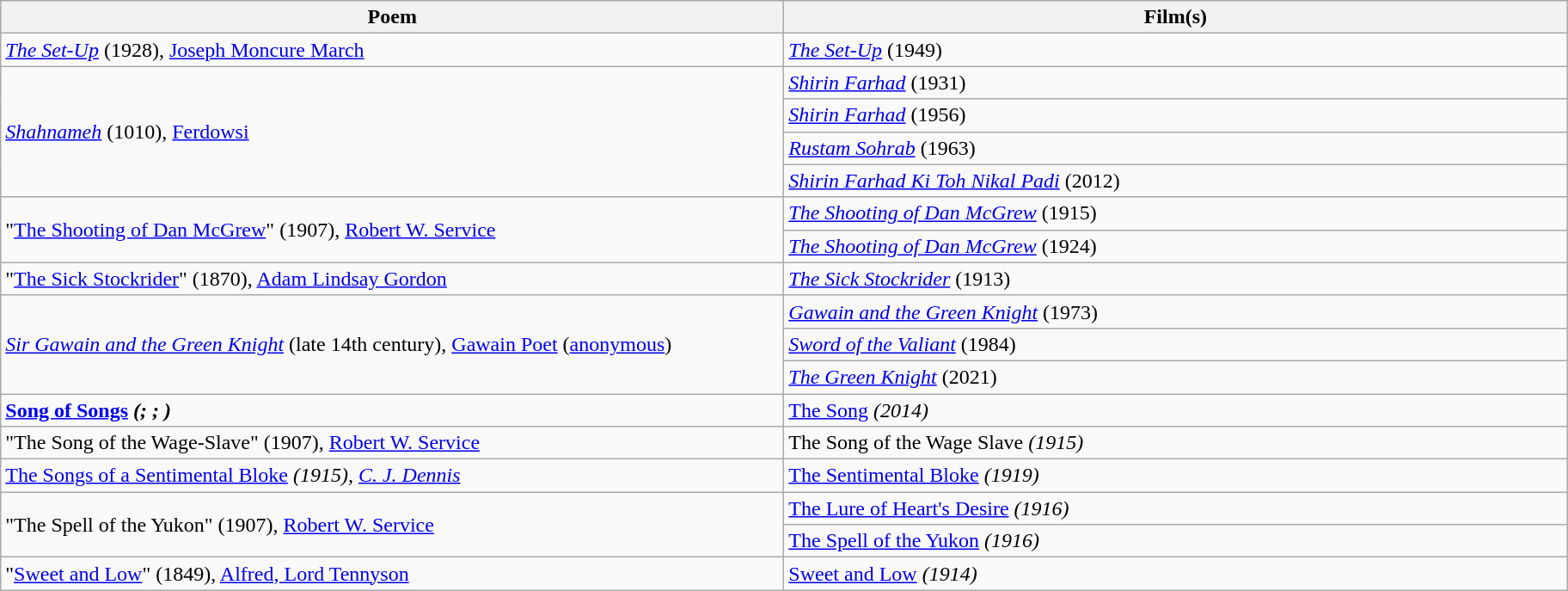<table class="wikitable">
<tr>
<th width="600">Poem</th>
<th width="600">Film(s)</th>
</tr>
<tr>
<td><em><a href='#'>The Set-Up</a></em> (1928), <a href='#'>Joseph Moncure March</a></td>
<td><em><a href='#'>The Set-Up</a></em> (1949)</td>
</tr>
<tr>
<td rowspan="4"><em><a href='#'>Shahnameh</a></em> (1010), <a href='#'>Ferdowsi</a></td>
<td><em><a href='#'>Shirin Farhad</a></em> (1931)</td>
</tr>
<tr>
<td><em><a href='#'>Shirin Farhad</a></em> (1956)</td>
</tr>
<tr>
<td><em><a href='#'>Rustam Sohrab</a></em> (1963)</td>
</tr>
<tr>
<td><em><a href='#'>Shirin Farhad Ki Toh Nikal Padi</a></em> (2012)</td>
</tr>
<tr>
<td rowspan="2">"<a href='#'>The Shooting of Dan McGrew</a>" (1907), <a href='#'>Robert W. Service</a></td>
<td><em><a href='#'>The Shooting of Dan McGrew</a></em> (1915)</td>
</tr>
<tr>
<td><em><a href='#'>The Shooting of Dan McGrew</a></em> (1924)</td>
</tr>
<tr>
<td>"<a href='#'>The Sick Stockrider</a>" (1870), <a href='#'>Adam Lindsay Gordon</a></td>
<td><em><a href='#'>The Sick Stockrider</a></em> (1913)</td>
</tr>
<tr>
<td rowspan="3"><em><a href='#'>Sir Gawain and the Green Knight</a></em> (late 14th century), <a href='#'>Gawain Poet</a> (<a href='#'>anonymous</a>)</td>
<td><em><a href='#'>Gawain and the Green Knight</a></em> (1973)</td>
</tr>
<tr>
<td><em><a href='#'>Sword of the Valiant</a></em> (1984)</td>
</tr>
<tr>
<td><em><a href='#'>The Green Knight</a></em> (2021)</td>
</tr>
<tr>
<td><strong><a href='#'>Song of Songs</a><em> (; ; )</td>
<td></em><a href='#'>The Song</a><em> (2014)</td>
</tr>
<tr>
<td>"The Song of the Wage-Slave" (1907), <a href='#'>Robert W. Service</a></td>
<td></em>The Song of the Wage Slave<em> (1915)</td>
</tr>
<tr>
<td></em><a href='#'>The Songs of a Sentimental Bloke</a><em> (1915), <a href='#'>C. J. Dennis</a></td>
<td></em><a href='#'>The Sentimental Bloke</a><em> (1919)</td>
</tr>
<tr>
<td rowspan="2">"The Spell of the Yukon" (1907), <a href='#'>Robert W. Service</a></td>
<td></em><a href='#'>The Lure of Heart's Desire</a><em> (1916)</td>
</tr>
<tr>
<td></em><a href='#'>The Spell of the Yukon</a><em> (1916)</td>
</tr>
<tr>
<td>"<a href='#'>Sweet and Low</a>" (1849), <a href='#'>Alfred, Lord Tennyson</a></td>
<td></em><a href='#'>Sweet and Low</a><em> (1914)</td>
</tr>
</table>
